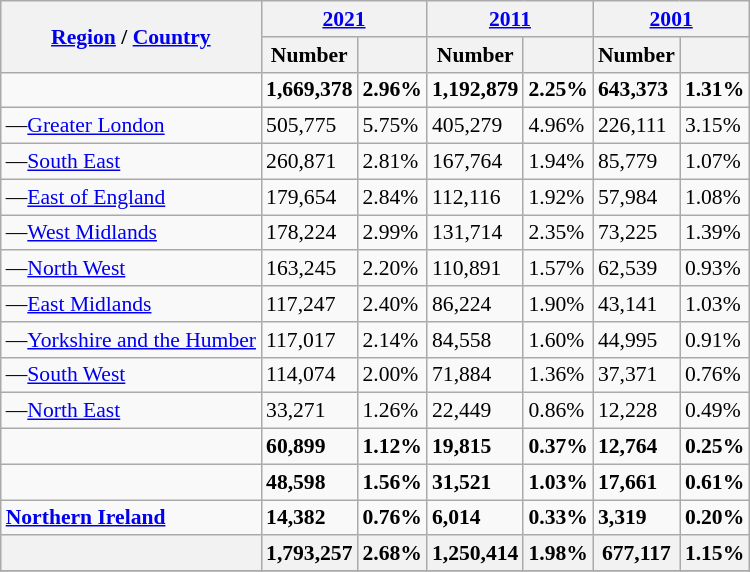<table class="wikitable sortable" style="font-size:90%; margin:auto;">
<tr>
<th rowspan="2"><a href='#'>Region</a> / <a href='#'>Country</a></th>
<th colspan="2"><a href='#'>2021</a></th>
<th colspan="2"><a href='#'>2011</a></th>
<th colspan="2"><a href='#'>2001</a></th>
</tr>
<tr>
<th>Number</th>
<th></th>
<th>Number</th>
<th></th>
<th>Number</th>
<th></th>
</tr>
<tr>
<td><strong></strong></td>
<td><strong>1,669,378</strong></td>
<td><strong>2.96%</strong></td>
<td><strong>1,192,879</strong></td>
<td><strong>2.25%</strong></td>
<td><strong>643,373</strong></td>
<td><strong>1.31%</strong></td>
</tr>
<tr>
<td>—<a href='#'>Greater London</a></td>
<td>505,775</td>
<td>5.75%</td>
<td>405,279</td>
<td>4.96%</td>
<td>226,111</td>
<td>3.15%</td>
</tr>
<tr>
<td>—<a href='#'>South East</a></td>
<td>260,871</td>
<td>2.81%</td>
<td>167,764</td>
<td>1.94%</td>
<td>85,779</td>
<td>1.07%</td>
</tr>
<tr>
<td>—<a href='#'>East of England</a></td>
<td>179,654</td>
<td>2.84%</td>
<td>112,116</td>
<td>1.92%</td>
<td>57,984</td>
<td>1.08%</td>
</tr>
<tr>
<td>—<a href='#'>West Midlands</a></td>
<td>178,224</td>
<td>2.99%</td>
<td>131,714</td>
<td>2.35%</td>
<td>73,225</td>
<td>1.39%</td>
</tr>
<tr>
<td>—<a href='#'>North West</a></td>
<td>163,245</td>
<td>2.20%</td>
<td>110,891</td>
<td>1.57%</td>
<td>62,539</td>
<td>0.93%</td>
</tr>
<tr>
<td>—<a href='#'>East Midlands</a></td>
<td>117,247</td>
<td>2.40%</td>
<td>86,224</td>
<td>1.90%</td>
<td>43,141</td>
<td>1.03%</td>
</tr>
<tr>
<td>—<a href='#'>Yorkshire and the Humber</a></td>
<td>117,017</td>
<td>2.14%</td>
<td>84,558</td>
<td>1.60%</td>
<td>44,995</td>
<td>0.91%</td>
</tr>
<tr>
<td>—<a href='#'>South West</a></td>
<td>114,074</td>
<td>2.00%</td>
<td>71,884</td>
<td>1.36%</td>
<td>37,371</td>
<td>0.76%</td>
</tr>
<tr>
<td>—<a href='#'>North East</a></td>
<td>33,271</td>
<td>1.26%</td>
<td>22,449</td>
<td>0.86%</td>
<td>12,228</td>
<td>0.49%</td>
</tr>
<tr>
<td><strong></strong></td>
<td><strong>60,899</strong></td>
<td><strong>1.12%</strong></td>
<td><strong>19,815</strong></td>
<td><strong>0.37%</strong></td>
<td><strong>12,764</strong></td>
<td><strong>0.25%</strong></td>
</tr>
<tr>
<td><strong></strong></td>
<td><strong>48,598</strong></td>
<td><strong>1.56%</strong></td>
<td><strong>31,521</strong></td>
<td><strong>1.03%</strong></td>
<td><strong>17,661</strong></td>
<td><strong>0.61%</strong></td>
</tr>
<tr>
<td><strong><a href='#'>Northern Ireland</a></strong></td>
<td><strong>14,382</strong></td>
<td><strong>0.76%</strong></td>
<td><strong>6,014</strong></td>
<td><strong>0.33%</strong></td>
<td><strong>3,319</strong></td>
<td><strong>0.20%</strong></td>
</tr>
<tr>
<th><strong></strong></th>
<th><strong>1,793,257</strong></th>
<th><strong>2.68%</strong></th>
<th><strong>1,250,414</strong></th>
<th><strong>1.98%</strong></th>
<th><strong>677,117</strong></th>
<th><strong>1.15%</strong></th>
</tr>
<tr>
</tr>
</table>
